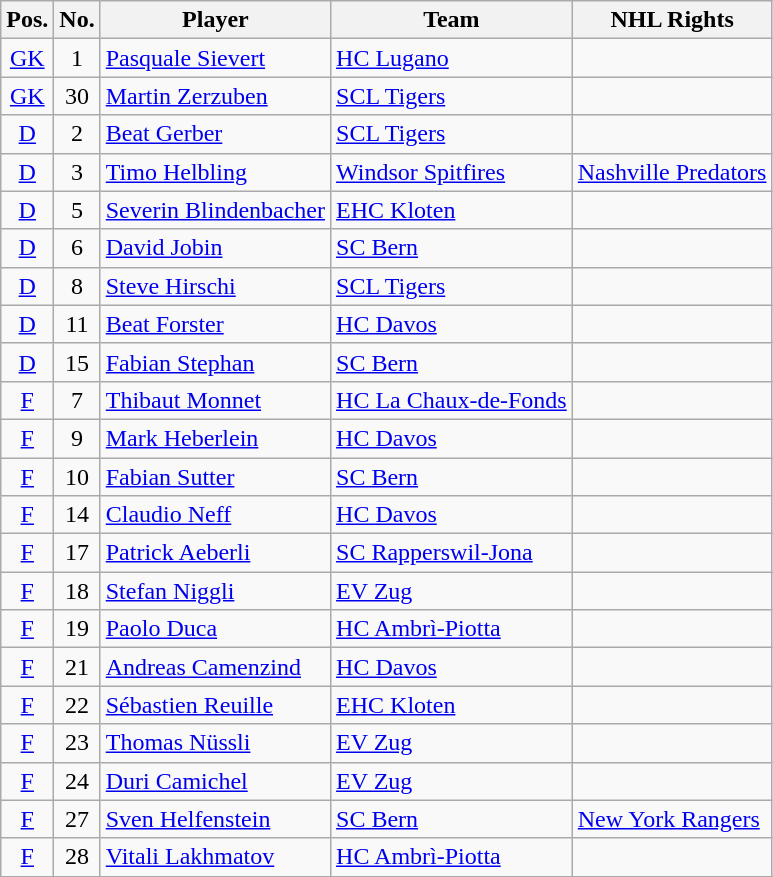<table class="wikitable sortable">
<tr>
<th>Pos.</th>
<th>No.</th>
<th>Player</th>
<th>Team</th>
<th>NHL Rights</th>
</tr>
<tr>
<td style="text-align:center;"><a href='#'>GK</a></td>
<td style="text-align:center;">1</td>
<td><a href='#'>Pasquale Sievert</a></td>
<td> <a href='#'>HC Lugano</a></td>
<td></td>
</tr>
<tr>
<td style="text-align:center;"><a href='#'>GK</a></td>
<td style="text-align:center;">30</td>
<td><a href='#'>Martin Zerzuben</a></td>
<td> <a href='#'>SCL Tigers</a></td>
<td></td>
</tr>
<tr>
<td style="text-align:center;"><a href='#'>D</a></td>
<td style="text-align:center;">2</td>
<td><a href='#'>Beat Gerber</a></td>
<td> <a href='#'>SCL Tigers</a></td>
<td></td>
</tr>
<tr>
<td style="text-align:center;"><a href='#'>D</a></td>
<td style="text-align:center;">3</td>
<td><a href='#'>Timo Helbling</a></td>
<td> <a href='#'>Windsor Spitfires</a></td>
<td><a href='#'>Nashville Predators</a></td>
</tr>
<tr>
<td style="text-align:center;"><a href='#'>D</a></td>
<td style="text-align:center;">5</td>
<td><a href='#'>Severin Blindenbacher</a></td>
<td> <a href='#'>EHC Kloten</a></td>
<td></td>
</tr>
<tr>
<td style="text-align:center;"><a href='#'>D</a></td>
<td style="text-align:center;">6</td>
<td><a href='#'>David Jobin</a></td>
<td> <a href='#'>SC Bern</a></td>
<td></td>
</tr>
<tr>
<td style="text-align:center;"><a href='#'>D</a></td>
<td style="text-align:center;">8</td>
<td><a href='#'>Steve Hirschi</a></td>
<td> <a href='#'>SCL Tigers</a></td>
<td></td>
</tr>
<tr>
<td style="text-align:center;"><a href='#'>D</a></td>
<td style="text-align:center;">11</td>
<td><a href='#'>Beat Forster</a></td>
<td> <a href='#'>HC Davos</a></td>
<td></td>
</tr>
<tr>
<td style="text-align:center;"><a href='#'>D</a></td>
<td style="text-align:center;">15</td>
<td><a href='#'>Fabian Stephan</a></td>
<td> <a href='#'>SC Bern</a></td>
<td></td>
</tr>
<tr>
<td style="text-align:center;"><a href='#'>F</a></td>
<td style="text-align:center;">7</td>
<td><a href='#'>Thibaut Monnet</a></td>
<td> <a href='#'>HC La Chaux-de-Fonds</a></td>
<td></td>
</tr>
<tr>
<td style="text-align:center;"><a href='#'>F</a></td>
<td style="text-align:center;">9</td>
<td><a href='#'>Mark Heberlein</a></td>
<td> <a href='#'>HC Davos</a></td>
<td></td>
</tr>
<tr>
<td style="text-align:center;"><a href='#'>F</a></td>
<td style="text-align:center;">10</td>
<td><a href='#'>Fabian Sutter</a></td>
<td> <a href='#'>SC Bern</a></td>
<td></td>
</tr>
<tr>
<td style="text-align:center;"><a href='#'>F</a></td>
<td style="text-align:center;">14</td>
<td><a href='#'>Claudio Neff</a></td>
<td> <a href='#'>HC Davos</a></td>
<td></td>
</tr>
<tr>
<td style="text-align:center;"><a href='#'>F</a></td>
<td style="text-align:center;">17</td>
<td><a href='#'>Patrick Aeberli</a></td>
<td> <a href='#'>SC Rapperswil-Jona</a></td>
<td></td>
</tr>
<tr>
<td style="text-align:center;"><a href='#'>F</a></td>
<td style="text-align:center;">18</td>
<td><a href='#'>Stefan Niggli</a></td>
<td> <a href='#'>EV Zug</a></td>
<td></td>
</tr>
<tr>
<td style="text-align:center;"><a href='#'>F</a></td>
<td style="text-align:center;">19</td>
<td><a href='#'>Paolo Duca</a></td>
<td> <a href='#'>HC Ambrì-Piotta</a></td>
<td></td>
</tr>
<tr>
<td style="text-align:center;"><a href='#'>F</a></td>
<td style="text-align:center;">21</td>
<td><a href='#'>Andreas Camenzind</a></td>
<td> <a href='#'>HC Davos</a></td>
<td></td>
</tr>
<tr>
<td style="text-align:center;"><a href='#'>F</a></td>
<td style="text-align:center;">22</td>
<td><a href='#'>Sébastien Reuille</a></td>
<td> <a href='#'>EHC Kloten</a></td>
<td></td>
</tr>
<tr>
<td style="text-align:center;"><a href='#'>F</a></td>
<td style="text-align:center;">23</td>
<td><a href='#'>Thomas Nüssli</a></td>
<td> <a href='#'>EV Zug</a></td>
<td></td>
</tr>
<tr>
<td style="text-align:center;"><a href='#'>F</a></td>
<td style="text-align:center;">24</td>
<td><a href='#'>Duri Camichel</a></td>
<td> <a href='#'>EV Zug</a></td>
<td></td>
</tr>
<tr>
<td style="text-align:center;"><a href='#'>F</a></td>
<td style="text-align:center;">27</td>
<td><a href='#'>Sven Helfenstein</a></td>
<td> <a href='#'>SC Bern</a></td>
<td><a href='#'>New York Rangers</a></td>
</tr>
<tr>
<td style="text-align:center;"><a href='#'>F</a></td>
<td style="text-align:center;">28</td>
<td><a href='#'>Vitali Lakhmatov</a></td>
<td> <a href='#'>HC Ambrì-Piotta</a></td>
<td></td>
</tr>
<tr>
</tr>
</table>
